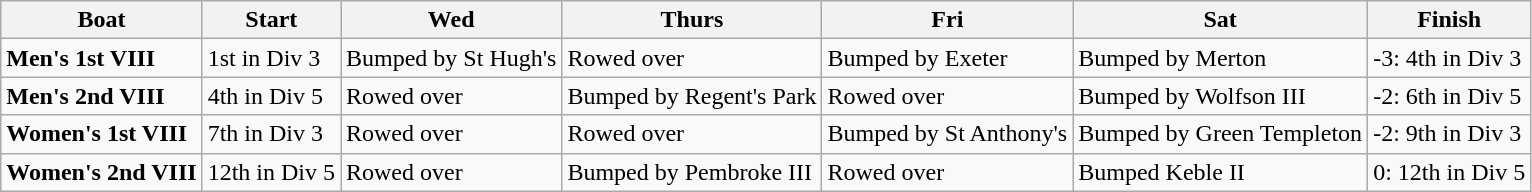<table class="wikitable">
<tr>
<th>Boat</th>
<th>Start</th>
<th>Wed</th>
<th>Thurs</th>
<th>Fri</th>
<th>Sat</th>
<th>Finish</th>
</tr>
<tr>
<td><strong>Men's 1st VIII</strong></td>
<td>1st in Div 3</td>
<td>Bumped by St Hugh's</td>
<td>Rowed over</td>
<td>Bumped by Exeter</td>
<td>Bumped by Merton</td>
<td>-3: 4th in Div 3</td>
</tr>
<tr>
<td><strong>Men's 2nd VIII</strong></td>
<td>4th in Div 5</td>
<td>Rowed over</td>
<td>Bumped by Regent's Park</td>
<td>Rowed over</td>
<td>Bumped by Wolfson III</td>
<td>-2: 6th in Div 5</td>
</tr>
<tr>
<td><strong>Women's 1st VIII</strong></td>
<td>7th in Div 3</td>
<td>Rowed over</td>
<td>Rowed over</td>
<td>Bumped by St Anthony's</td>
<td>Bumped by Green Templeton</td>
<td>-2: 9th in Div 3</td>
</tr>
<tr>
<td><strong>Women's 2nd VIII</strong></td>
<td>12th in Div 5</td>
<td>Rowed over</td>
<td>Bumped by Pembroke III</td>
<td>Rowed over</td>
<td>Bumped Keble II</td>
<td>0: 12th in Div 5</td>
</tr>
</table>
